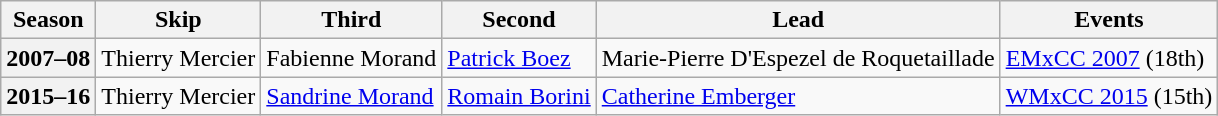<table class="wikitable">
<tr>
<th scope="col">Season</th>
<th scope="col">Skip</th>
<th scope="col">Third</th>
<th scope="col">Second</th>
<th scope="col">Lead</th>
<th scope="col">Events</th>
</tr>
<tr>
<th scope="row">2007–08</th>
<td>Thierry Mercier</td>
<td>Fabienne Morand</td>
<td><a href='#'>Patrick Boez</a></td>
<td>Marie-Pierre D'Espezel de Roquetaillade</td>
<td><a href='#'>EMxCC 2007</a> (18th)</td>
</tr>
<tr>
<th scope="row">2015–16</th>
<td>Thierry Mercier</td>
<td><a href='#'>Sandrine Morand</a></td>
<td><a href='#'>Romain Borini</a></td>
<td><a href='#'>Catherine Emberger</a></td>
<td><a href='#'>WMxCC 2015</a> (15th)</td>
</tr>
</table>
